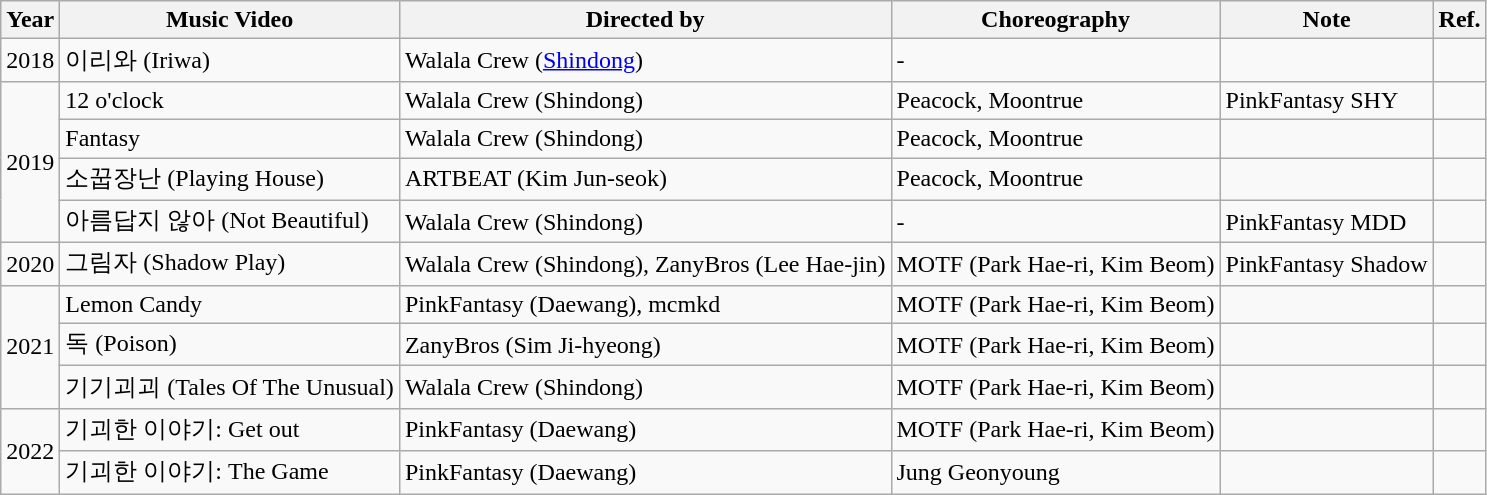<table class="wikitable">
<tr>
<th>Year</th>
<th>Music Video</th>
<th>Directed by</th>
<th>Choreography</th>
<th>Note</th>
<th>Ref.</th>
</tr>
<tr>
<td>2018</td>
<td>이리와 (Iriwa)</td>
<td>Walala Crew (<a href='#'>Shindong</a>)</td>
<td>-</td>
<td></td>
<td></td>
</tr>
<tr>
<td rowspan="4">2019</td>
<td>12 o'clock</td>
<td>Walala Crew (Shindong)</td>
<td>Peacock, Moontrue</td>
<td>PinkFantasy SHY</td>
<td></td>
</tr>
<tr>
<td>Fantasy</td>
<td>Walala Crew (Shindong)</td>
<td>Peacock, Moontrue</td>
<td></td>
<td></td>
</tr>
<tr>
<td>소꿉장난 (Playing House)</td>
<td>ARTBEAT (Kim Jun-seok)</td>
<td>Peacock, Moontrue</td>
<td></td>
<td></td>
</tr>
<tr>
<td>아름답지 않아 (Not Beautiful)</td>
<td>Walala Crew (Shindong)</td>
<td>-</td>
<td>PinkFantasy MDD</td>
<td></td>
</tr>
<tr>
<td>2020</td>
<td>그림자 (Shadow Play)</td>
<td>Walala Crew (Shindong), ZanyBros (Lee Hae-jin)</td>
<td>MOTF (Park Hae-ri, Kim Beom)</td>
<td>PinkFantasy Shadow</td>
<td></td>
</tr>
<tr>
<td rowspan="3">2021</td>
<td>Lemon Candy</td>
<td>PinkFantasy (Daewang), mcmkd</td>
<td>MOTF (Park Hae-ri, Kim Beom)</td>
<td></td>
<td></td>
</tr>
<tr>
<td>독 (Poison)</td>
<td>ZanyBros (Sim Ji-hyeong)</td>
<td>MOTF (Park Hae-ri, Kim Beom)</td>
<td></td>
<td></td>
</tr>
<tr>
<td>기기괴괴 (Tales Of The Unusual)</td>
<td>Walala Crew (Shindong)</td>
<td>MOTF (Park Hae-ri, Kim Beom)</td>
<td></td>
<td></td>
</tr>
<tr>
<td rowspan="2">2022</td>
<td>기괴한 이야기: Get out</td>
<td>PinkFantasy (Daewang)</td>
<td>MOTF (Park Hae-ri, Kim Beom)</td>
<td></td>
<td></td>
</tr>
<tr>
<td>기괴한 이야기: The Game</td>
<td>PinkFantasy (Daewang)</td>
<td>Jung Geonyoung</td>
<td></td>
<td></td>
</tr>
</table>
